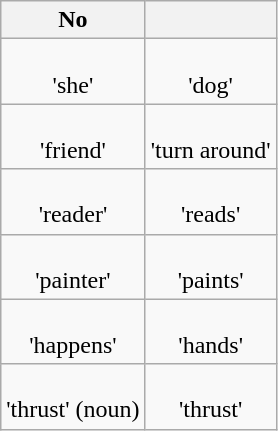<table class="wikitable" style="text-align:center">
<tr>
<th scope="col">No </th>
<th scope="col"></th>
</tr>
<tr>
<td scope="row"> <br>'she'</td>
<td> <br>'dog'</td>
</tr>
<tr>
<td scope="row"> <br>'friend'</td>
<td> <br>'turn around' </td>
</tr>
<tr>
<td scope="row"> <br>'reader'</td>
<td> <br>'reads'</td>
</tr>
<tr>
<td scope="row"> <br>'painter'</td>
<td> <br>'paints'</td>
</tr>
<tr>
<td scope="row"> <br>'happens'</td>
<td> <br>'hands'</td>
</tr>
<tr>
<td scope="row"> <br>'thrust' (noun)</td>
<td> <br>'thrust' </td>
</tr>
</table>
